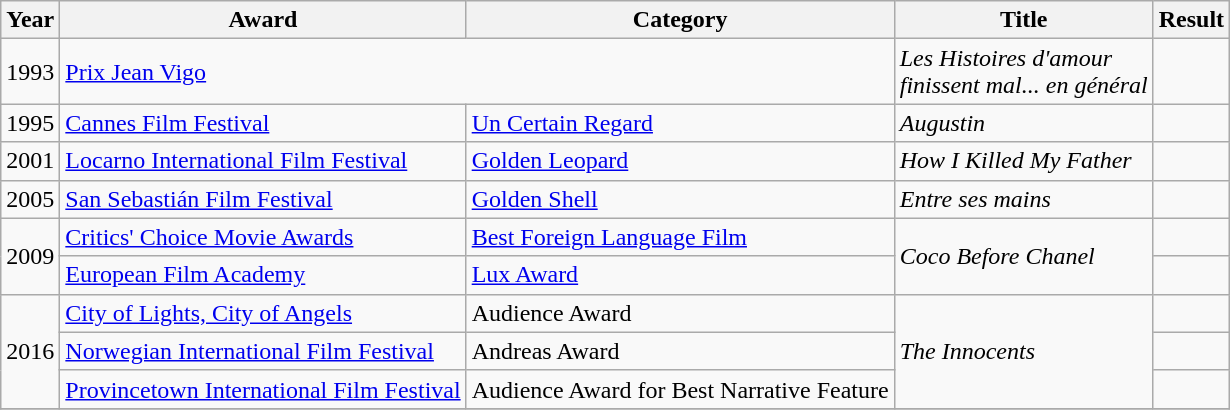<table class="wikitable">
<tr>
<th>Year</th>
<th>Award</th>
<th>Category</th>
<th>Title</th>
<th>Result</th>
</tr>
<tr>
<td>1993</td>
<td colspan=2><a href='#'>Prix Jean Vigo</a></td>
<td><em>Les Histoires d'amour<br>finissent mal... en général</em></td>
<td></td>
</tr>
<tr>
<td>1995</td>
<td><a href='#'>Cannes Film Festival</a></td>
<td><a href='#'>Un Certain Regard</a></td>
<td><em>Augustin</em></td>
<td></td>
</tr>
<tr>
<td>2001</td>
<td><a href='#'>Locarno International Film Festival</a></td>
<td><a href='#'>Golden Leopard</a></td>
<td><em>How I Killed My Father</em></td>
<td></td>
</tr>
<tr>
<td>2005</td>
<td><a href='#'>San Sebastián Film Festival</a></td>
<td><a href='#'>Golden Shell</a></td>
<td><em>Entre ses mains</em></td>
<td></td>
</tr>
<tr>
<td rowspan=2>2009</td>
<td><a href='#'>Critics' Choice Movie Awards</a></td>
<td><a href='#'>Best Foreign Language Film</a></td>
<td rowspan=2><em>Coco Before Chanel</em></td>
<td></td>
</tr>
<tr>
<td><a href='#'>European Film Academy</a></td>
<td><a href='#'>Lux Award</a></td>
<td></td>
</tr>
<tr>
<td rowspan=3>2016</td>
<td><a href='#'>City of Lights, City of Angels</a></td>
<td>Audience Award</td>
<td rowspan=3><em>The Innocents</em></td>
<td></td>
</tr>
<tr>
<td><a href='#'>Norwegian International Film Festival</a></td>
<td>Andreas Award</td>
<td></td>
</tr>
<tr>
<td><a href='#'>Provincetown International Film Festival</a></td>
<td>Audience Award for Best Narrative Feature</td>
<td></td>
</tr>
<tr>
</tr>
</table>
